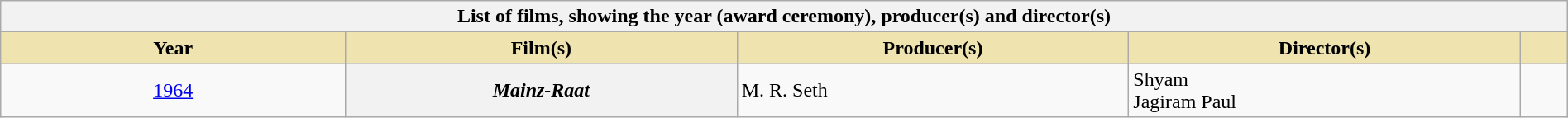<table class="wikitable plainrowheaders" style="width:100%">
<tr>
<th colspan="5">List of films, showing the year (award ceremony), producer(s) and director(s)</th>
</tr>
<tr>
<th scope="col" style="background-color:#EFE4B0;width:22%">Year</th>
<th scope="col" style="background-color:#EFE4B0;width:25%;">Film(s)</th>
<th scope="col" style="background-color:#EFE4B0;width:25%;">Producer(s)</th>
<th scope="col" style="background-color:#EFE4B0;width:25%;">Director(s)</th>
<th scope="col" style="background-color:#EFE4B0;width:3%;" class="unsortable"></th>
</tr>
<tr>
<td style="text-align:center;"><a href='#'>1964<br></a></td>
<th scope="row"><em>Mainz-Raat</em></th>
<td>M. R. Seth</td>
<td>Shyam<br>Jagiram Paul</td>
<td align="center"></td>
</tr>
</table>
